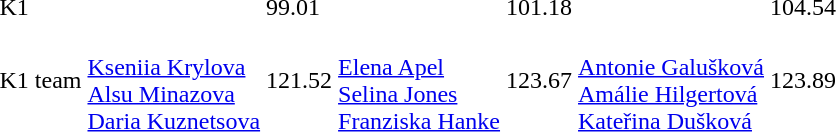<table>
<tr>
<td>K1</td>
<td></td>
<td>99.01</td>
<td></td>
<td>101.18</td>
<td></td>
<td>104.54</td>
</tr>
<tr>
<td>K1 team</td>
<td><br><a href='#'>Kseniia Krylova</a><br><a href='#'>Alsu Minazova</a><br><a href='#'>Daria Kuznetsova</a></td>
<td>121.52</td>
<td><br><a href='#'>Elena Apel</a><br><a href='#'>Selina Jones</a><br><a href='#'>Franziska Hanke</a></td>
<td>123.67</td>
<td><br><a href='#'>Antonie Galušková</a><br><a href='#'>Amálie Hilgertová</a><br><a href='#'>Kateřina Dušková</a></td>
<td>123.89</td>
</tr>
</table>
